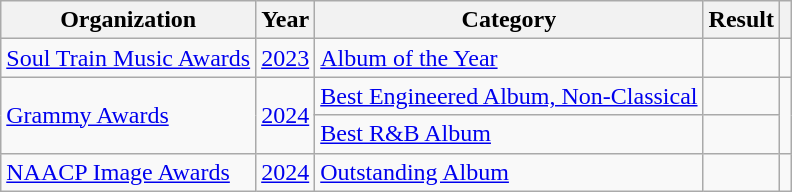<table class="wikitable sortable">
<tr>
<th scope="col">Organization</th>
<th scope="col">Year</th>
<th scope="col">Category</th>
<th scope="col">Result</th>
<th scope="col" class="unsortable"></th>
</tr>
<tr>
<td rowspan="1"><a href='#'>Soul Train Music Awards</a></td>
<td rowspan="1"><a href='#'>2023</a></td>
<td><a href='#'>Album of the Year</a></td>
<td></td>
<td rowspan="1" style="text-align:center"></td>
</tr>
<tr>
<td rowspan="2"><a href='#'>Grammy Awards</a></td>
<td rowspan="2"><a href='#'>2024</a></td>
<td><a href='#'>Best Engineered Album, Non-Classical</a></td>
<td></td>
<td rowspan="2" style="text-align:center"></td>
</tr>
<tr>
<td><a href='#'>Best R&B Album</a></td>
<td></td>
</tr>
<tr>
<td rowspan="1"><a href='#'>NAACP Image Awards</a></td>
<td rowspan="1"><a href='#'>2024</a></td>
<td><a href='#'>Outstanding Album</a></td>
<td></td>
<td rowspan="1" style="text-align:center"></td>
</tr>
</table>
